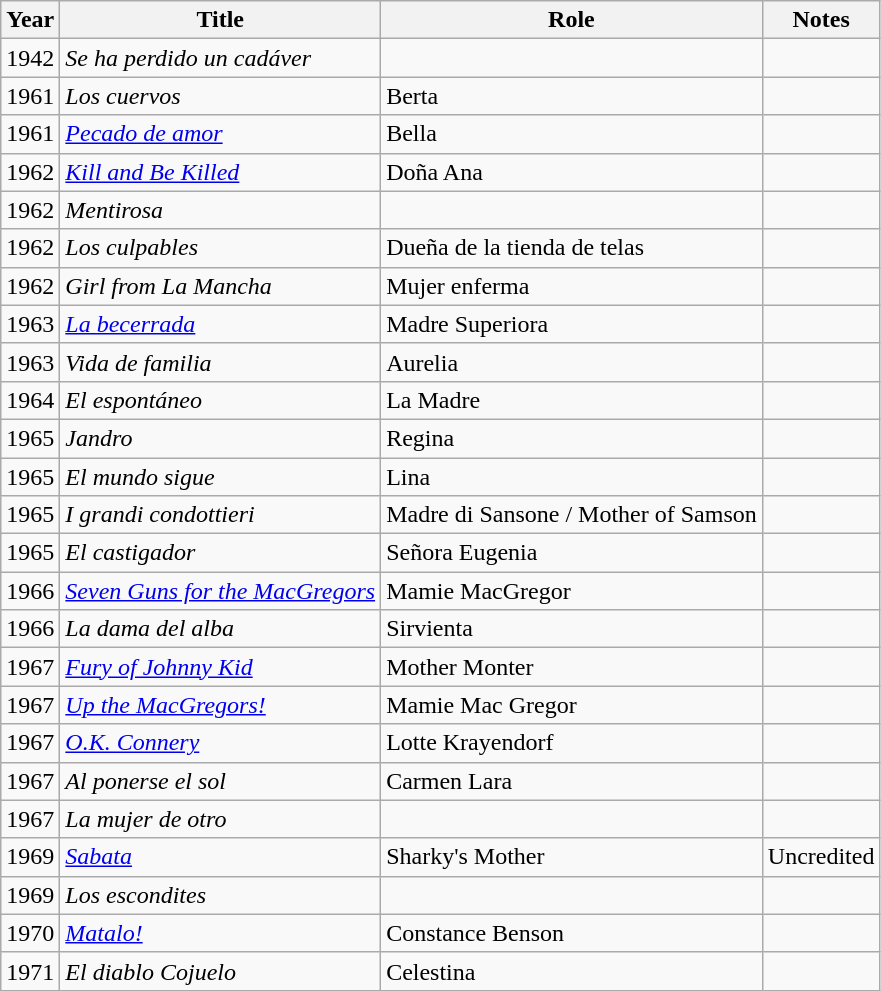<table class="wikitable">
<tr>
<th>Year</th>
<th>Title</th>
<th>Role</th>
<th>Notes</th>
</tr>
<tr>
<td>1942</td>
<td><em>Se ha perdido un cadáver</em></td>
<td></td>
<td></td>
</tr>
<tr>
<td>1961</td>
<td><em>Los cuervos</em></td>
<td>Berta</td>
<td></td>
</tr>
<tr>
<td>1961</td>
<td><em><a href='#'>Pecado de amor</a></em></td>
<td>Bella</td>
<td></td>
</tr>
<tr>
<td>1962</td>
<td><em><a href='#'>Kill and Be Killed</a></em></td>
<td>Doña Ana</td>
<td></td>
</tr>
<tr>
<td>1962</td>
<td><em>Mentirosa</em></td>
<td></td>
<td></td>
</tr>
<tr>
<td>1962</td>
<td><em>Los culpables</em></td>
<td>Dueña de la tienda de telas</td>
<td></td>
</tr>
<tr>
<td>1962</td>
<td><em>Girl from La Mancha</em></td>
<td>Mujer enferma</td>
<td></td>
</tr>
<tr>
<td>1963</td>
<td><em><a href='#'>La becerrada</a></em></td>
<td>Madre Superiora</td>
<td></td>
</tr>
<tr>
<td>1963</td>
<td><em>Vida de familia</em></td>
<td>Aurelia</td>
<td></td>
</tr>
<tr>
<td>1964</td>
<td><em>El espontáneo</em></td>
<td>La Madre</td>
<td></td>
</tr>
<tr>
<td>1965</td>
<td><em>Jandro</em></td>
<td>Regina</td>
<td></td>
</tr>
<tr>
<td>1965</td>
<td><em>El mundo sigue</em></td>
<td>Lina</td>
<td></td>
</tr>
<tr>
<td>1965</td>
<td><em>I grandi condottieri</em></td>
<td>Madre di Sansone / Mother of Samson</td>
<td></td>
</tr>
<tr>
<td>1965</td>
<td><em>El castigador</em></td>
<td>Señora Eugenia</td>
<td></td>
</tr>
<tr>
<td>1966</td>
<td><em><a href='#'>Seven Guns for the MacGregors</a></em></td>
<td>Mamie MacGregor</td>
<td></td>
</tr>
<tr>
<td>1966</td>
<td><em>La dama del alba</em></td>
<td>Sirvienta</td>
<td></td>
</tr>
<tr>
<td>1967</td>
<td><em><a href='#'>Fury of Johnny Kid</a></em></td>
<td>Mother Monter</td>
<td></td>
</tr>
<tr>
<td>1967</td>
<td><em><a href='#'>Up the MacGregors!</a></em></td>
<td>Mamie Mac Gregor</td>
<td></td>
</tr>
<tr>
<td>1967</td>
<td><em><a href='#'>O.K. Connery</a></em></td>
<td>Lotte Krayendorf</td>
<td></td>
</tr>
<tr>
<td>1967</td>
<td><em>Al ponerse el sol</em></td>
<td>Carmen Lara</td>
<td></td>
</tr>
<tr>
<td>1967</td>
<td><em>La mujer de otro</em></td>
<td></td>
<td></td>
</tr>
<tr>
<td>1969</td>
<td><em><a href='#'>Sabata</a></em></td>
<td>Sharky's Mother</td>
<td>Uncredited</td>
</tr>
<tr>
<td>1969</td>
<td><em>Los escondites</em></td>
<td></td>
<td></td>
</tr>
<tr>
<td>1970</td>
<td><em><a href='#'>Matalo!</a></em></td>
<td>Constance Benson</td>
<td></td>
</tr>
<tr>
<td>1971</td>
<td><em>El diablo Cojuelo</em></td>
<td>Celestina</td>
<td></td>
</tr>
</table>
